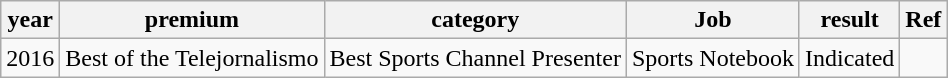<table class="wikitable">
<tr>
<th>year</th>
<th>premium</th>
<th>category</th>
<th>Job</th>
<th>result</th>
<th>Ref</th>
</tr>
<tr>
<td>2016</td>
<td>Best of the Telejornalismo</td>
<td>Best Sports Channel Presenter</td>
<td>Sports Notebook</td>
<td>Indicated</td>
<td></td>
</tr>
</table>
